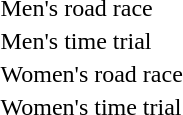<table>
<tr>
<td>Men's road race<br></td>
<td></td>
<td></td>
<td></td>
</tr>
<tr>
<td>Men's time trial<br></td>
<td></td>
<td></td>
<td></td>
</tr>
<tr>
<td>Women's road race<br></td>
<td></td>
<td></td>
<td></td>
</tr>
<tr>
<td>Women's time trial<br></td>
<td></td>
<td></td>
<td></td>
</tr>
</table>
